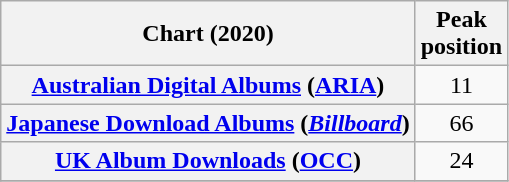<table class="wikitable sortable plainrowheaders" style="text-align:center">
<tr>
<th scope="col">Chart (2020)</th>
<th scope="col">Peak<br>position</th>
</tr>
<tr>
<th scope="row"><a href='#'>Australian Digital Albums</a> (<a href='#'>ARIA</a>)</th>
<td>11</td>
</tr>
<tr>
<th scope="row"><a href='#'>Japanese Download Albums</a> (<em><a href='#'>Billboard</a></em>)</th>
<td>66</td>
</tr>
<tr>
<th scope="row"><a href='#'>UK Album Downloads</a> (<a href='#'>OCC</a>)</th>
<td>24</td>
</tr>
<tr>
</tr>
</table>
